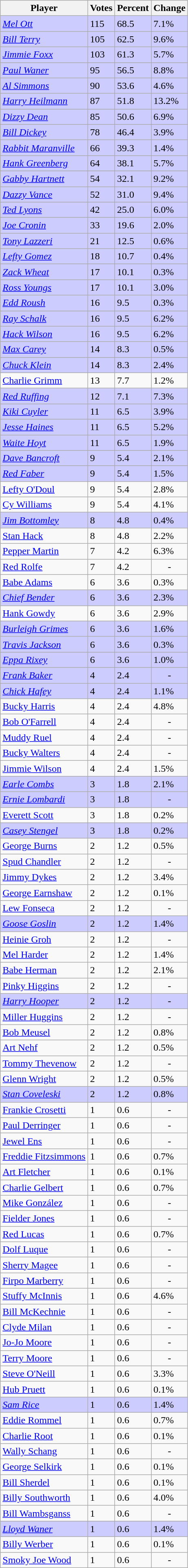<table class="wikitable" border="1">
<tr>
<th>Player</th>
<th>Votes</th>
<th>Percent</th>
<th>Change</th>
</tr>
<tr bgcolor="#ccccff">
<td><em><a href='#'>Mel Ott</a></em></td>
<td>115</td>
<td>68.5</td>
<td align="left"> 7.1%</td>
</tr>
<tr bgcolor="#ccccff">
<td><em><a href='#'>Bill Terry</a></em></td>
<td>105</td>
<td>62.5</td>
<td align="left"> 9.6%</td>
</tr>
<tr bgcolor="#ccccff">
<td><em><a href='#'>Jimmie Foxx</a></em></td>
<td>103</td>
<td>61.3</td>
<td align="left"> 5.7%</td>
</tr>
<tr bgcolor="#ccccff">
<td><em><a href='#'>Paul Waner</a></em></td>
<td>95</td>
<td>56.5</td>
<td align="left"> 8.8%</td>
</tr>
<tr bgcolor="#ccccff">
<td><em><a href='#'>Al Simmons</a></em></td>
<td>90</td>
<td>53.6</td>
<td align="left"> 4.6%</td>
</tr>
<tr bgcolor="#ccccff">
<td><em><a href='#'>Harry Heilmann</a></em></td>
<td>87</td>
<td>51.8</td>
<td align="left"> 13.2%</td>
</tr>
<tr bgcolor="#ccccff">
<td><em><a href='#'>Dizzy Dean</a></em></td>
<td>85</td>
<td>50.6</td>
<td align="left"> 6.9%</td>
</tr>
<tr bgcolor="#ccccff">
<td><em><a href='#'>Bill Dickey</a></em></td>
<td>78</td>
<td>46.4</td>
<td align="left"> 3.9%</td>
</tr>
<tr bgcolor="#ccccff">
<td><em><a href='#'>Rabbit Maranville</a></em></td>
<td>66</td>
<td>39.3</td>
<td align="left"> 1.4%</td>
</tr>
<tr bgcolor="#ccccff">
<td><em><a href='#'>Hank Greenberg</a></em></td>
<td>64</td>
<td>38.1</td>
<td align="left"> 5.7%</td>
</tr>
<tr bgcolor="#ccccff">
<td><em><a href='#'>Gabby Hartnett</a></em></td>
<td>54</td>
<td>32.1</td>
<td align="left"> 9.2%</td>
</tr>
<tr bgcolor="#ccccff">
<td><em><a href='#'>Dazzy Vance</a></em></td>
<td>52</td>
<td>31.0</td>
<td align="left"> 9.4%</td>
</tr>
<tr bgcolor="#ccccff">
<td><em><a href='#'>Ted Lyons</a></em></td>
<td>42</td>
<td>25.0</td>
<td align="left"> 6.0%</td>
</tr>
<tr bgcolor="#ccccff">
<td><em><a href='#'>Joe Cronin</a></em></td>
<td>33</td>
<td>19.6</td>
<td align="left"> 2.0%</td>
</tr>
<tr bgcolor="#ccccff">
<td><em><a href='#'>Tony Lazzeri</a></em></td>
<td>21</td>
<td>12.5</td>
<td align="left"> 0.6%</td>
</tr>
<tr bgcolor="#ccccff">
<td><em><a href='#'>Lefty Gomez</a></em></td>
<td>18</td>
<td>10.7</td>
<td align="left"> 0.4%</td>
</tr>
<tr bgcolor="#ccccff">
<td><em><a href='#'>Zack Wheat</a></em></td>
<td>17</td>
<td>10.1</td>
<td align="left"> 0.3%</td>
</tr>
<tr bgcolor="#ccccff">
<td><em><a href='#'>Ross Youngs</a></em></td>
<td>17</td>
<td>10.1</td>
<td align="left"> 3.0%</td>
</tr>
<tr bgcolor="#ccccff">
<td><em><a href='#'>Edd Roush</a></em></td>
<td>16</td>
<td>9.5</td>
<td align="left"> 0.3%</td>
</tr>
<tr bgcolor="#ccccff">
<td><em><a href='#'>Ray Schalk</a></em></td>
<td>16</td>
<td>9.5</td>
<td align="left"> 6.2%</td>
</tr>
<tr bgcolor="#ccccff">
<td><em><a href='#'>Hack Wilson</a></em></td>
<td>16</td>
<td>9.5</td>
<td align="left"> 6.2%</td>
</tr>
<tr bgcolor="#ccccff">
<td><em><a href='#'>Max Carey</a></em></td>
<td>14</td>
<td>8.3</td>
<td align="left"> 0.5%</td>
</tr>
<tr bgcolor="#ccccff">
<td><em><a href='#'>Chuck Klein</a></em></td>
<td>14</td>
<td>8.3</td>
<td align="left"> 2.4%</td>
</tr>
<tr>
<td><a href='#'>Charlie Grimm</a></td>
<td>13</td>
<td>7.7</td>
<td align="left"> 1.2%</td>
</tr>
<tr bgcolor="#ccccff">
<td><em><a href='#'>Red Ruffing</a></em></td>
<td>12</td>
<td>7.1</td>
<td align="left"> 7.3%</td>
</tr>
<tr bgcolor="#ccccff">
<td><em><a href='#'>Kiki Cuyler</a></em></td>
<td>11</td>
<td>6.5</td>
<td align="left"> 3.9%</td>
</tr>
<tr bgcolor="#ccccff">
<td><em><a href='#'>Jesse Haines</a></em></td>
<td>11</td>
<td>6.5</td>
<td align="left"> 5.2%</td>
</tr>
<tr bgcolor="#ccccff">
<td><em><a href='#'>Waite Hoyt</a></em></td>
<td>11</td>
<td>6.5</td>
<td align="left"> 1.9%</td>
</tr>
<tr bgcolor="#ccccff">
<td><em><a href='#'>Dave Bancroft</a></em></td>
<td>9</td>
<td>5.4</td>
<td align="left"> 2.1%</td>
</tr>
<tr bgcolor="#ccccff">
<td><em><a href='#'>Red Faber</a></em></td>
<td>9</td>
<td>5.4</td>
<td align="left"> 1.5%</td>
</tr>
<tr>
<td><a href='#'>Lefty O'Doul</a></td>
<td>9</td>
<td>5.4</td>
<td align="left"> 2.8%</td>
</tr>
<tr>
<td><a href='#'>Cy Williams</a></td>
<td>9</td>
<td>5.4</td>
<td align="left"> 4.1%</td>
</tr>
<tr bgcolor="#ccccff">
<td><em><a href='#'>Jim Bottomley</a></em></td>
<td>8</td>
<td>4.8</td>
<td align="left"> 0.4%</td>
</tr>
<tr>
<td><a href='#'>Stan Hack</a></td>
<td>8</td>
<td>4.8</td>
<td align="left"> 2.2%</td>
</tr>
<tr>
<td><a href='#'>Pepper Martin</a></td>
<td>7</td>
<td>4.2</td>
<td align="left"> 6.3%</td>
</tr>
<tr>
<td><a href='#'>Red Rolfe</a></td>
<td>7</td>
<td>4.2</td>
<td align=center>-</td>
</tr>
<tr>
<td><a href='#'>Babe Adams</a></td>
<td>6</td>
<td>3.6</td>
<td align="left"> 0.3%</td>
</tr>
<tr bgcolor="#ccccff">
<td><em><a href='#'>Chief Bender</a></em></td>
<td>6</td>
<td>3.6</td>
<td align="left"> 2.3%</td>
</tr>
<tr>
<td><a href='#'>Hank Gowdy</a></td>
<td>6</td>
<td>3.6</td>
<td align="left"> 2.9%</td>
</tr>
<tr bgcolor="#ccccff">
<td><em><a href='#'>Burleigh Grimes</a></em></td>
<td>6</td>
<td>3.6</td>
<td align="left"> 1.6%</td>
</tr>
<tr bgcolor="#ccccff">
<td><em><a href='#'>Travis Jackson</a></em></td>
<td>6</td>
<td>3.6</td>
<td align="left"> 0.3%</td>
</tr>
<tr bgcolor="#ccccff">
<td><em><a href='#'>Eppa Rixey</a></em></td>
<td>6</td>
<td>3.6</td>
<td align="left"> 1.0%</td>
</tr>
<tr bgcolor="#ccccff">
<td><em><a href='#'>Frank Baker</a></em></td>
<td>4</td>
<td>2.4</td>
<td align=center>-</td>
</tr>
<tr bgcolor="#ccccff">
<td><em><a href='#'>Chick Hafey</a></em></td>
<td>4</td>
<td>2.4</td>
<td align="left"> 1.1%</td>
</tr>
<tr>
<td><a href='#'>Bucky Harris</a></td>
<td>4</td>
<td>2.4</td>
<td align="left"> 4.8%</td>
</tr>
<tr>
<td><a href='#'>Bob O'Farrell</a></td>
<td>4</td>
<td>2.4</td>
<td align=center>-</td>
</tr>
<tr>
<td><a href='#'>Muddy Ruel</a></td>
<td>4</td>
<td>2.4</td>
<td align=center>-</td>
</tr>
<tr>
<td><a href='#'>Bucky Walters</a></td>
<td>4</td>
<td>2.4</td>
<td align=center>-</td>
</tr>
<tr>
<td><a href='#'>Jimmie Wilson</a></td>
<td>4</td>
<td>2.4</td>
<td align="left"> 1.5%</td>
</tr>
<tr bgcolor="#ccccff">
<td><em><a href='#'>Earle Combs</a></em></td>
<td>3</td>
<td>1.8</td>
<td align="left"> 2.1%</td>
</tr>
<tr bgcolor="#ccccff">
<td><em><a href='#'>Ernie Lombardi</a></em></td>
<td>3</td>
<td>1.8</td>
<td align=center>-</td>
</tr>
<tr>
<td><a href='#'>Everett Scott</a></td>
<td>3</td>
<td>1.8</td>
<td align="left"> 0.2%</td>
</tr>
<tr bgcolor="#ccccff">
<td><em><a href='#'>Casey Stengel</a></em></td>
<td>3</td>
<td>1.8</td>
<td align="left"> 0.2%</td>
</tr>
<tr>
<td><a href='#'>George Burns</a></td>
<td>2</td>
<td>1.2</td>
<td align="left"> 0.5%</td>
</tr>
<tr>
<td><a href='#'>Spud Chandler</a></td>
<td>2</td>
<td>1.2</td>
<td align=center>-</td>
</tr>
<tr>
<td><a href='#'>Jimmy Dykes</a></td>
<td>2</td>
<td>1.2</td>
<td align="left"> 3.4%</td>
</tr>
<tr>
<td><a href='#'>George Earnshaw</a></td>
<td>2</td>
<td>1.2</td>
<td align="left"> 0.1%</td>
</tr>
<tr>
<td><a href='#'>Lew Fonseca</a></td>
<td>2</td>
<td>1.2</td>
<td align=center>-</td>
</tr>
<tr bgcolor="#ccccff">
<td><em><a href='#'>Goose Goslin</a></em></td>
<td>2</td>
<td>1.2</td>
<td align="left"> 1.4%</td>
</tr>
<tr>
<td><a href='#'>Heinie Groh</a></td>
<td>2</td>
<td>1.2</td>
<td align=center>-</td>
</tr>
<tr>
<td><a href='#'>Mel Harder</a></td>
<td>2</td>
<td>1.2</td>
<td align="left"> 1.4%</td>
</tr>
<tr>
<td><a href='#'>Babe Herman</a></td>
<td>2</td>
<td>1.2</td>
<td align="left"> 2.1%</td>
</tr>
<tr>
<td><a href='#'>Pinky Higgins</a></td>
<td>2</td>
<td>1.2</td>
<td align=center>-</td>
</tr>
<tr bgcolor="#ccccff">
<td><em><a href='#'>Harry Hooper</a></em></td>
<td>2</td>
<td>1.2</td>
<td align=center>-</td>
</tr>
<tr>
<td><a href='#'>Miller Huggins</a></td>
<td>2</td>
<td>1.2</td>
<td align=center>-</td>
</tr>
<tr>
<td><a href='#'>Bob Meusel</a></td>
<td>2</td>
<td>1.2</td>
<td align="left"> 0.8%</td>
</tr>
<tr>
<td><a href='#'>Art Nehf</a></td>
<td>2</td>
<td>1.2</td>
<td align="left"> 0.5%</td>
</tr>
<tr>
<td><a href='#'>Tommy Thevenow</a></td>
<td>2</td>
<td>1.2</td>
<td align=center>-</td>
</tr>
<tr>
<td><a href='#'>Glenn Wright</a></td>
<td>2</td>
<td>1.2</td>
<td align="left"> 0.5%</td>
</tr>
<tr bgcolor="#ccccff">
<td><em><a href='#'>Stan Coveleski</a></em></td>
<td>2</td>
<td>1.2</td>
<td align="left"> 0.8%</td>
</tr>
<tr>
<td><a href='#'>Frankie Crosetti</a></td>
<td>1</td>
<td>0.6</td>
<td align=center>-</td>
</tr>
<tr>
<td><a href='#'>Paul Derringer</a></td>
<td>1</td>
<td>0.6</td>
<td align=center>-</td>
</tr>
<tr>
<td><a href='#'>Jewel Ens</a></td>
<td>1</td>
<td>0.6</td>
<td align=center>-</td>
</tr>
<tr>
<td><a href='#'>Freddie Fitzsimmons</a></td>
<td>1</td>
<td>0.6</td>
<td align="left"> 0.7%</td>
</tr>
<tr>
<td><a href='#'>Art Fletcher</a></td>
<td>1</td>
<td>0.6</td>
<td align="left"> 0.1%</td>
</tr>
<tr>
<td><a href='#'>Charlie Gelbert</a></td>
<td>1</td>
<td>0.6</td>
<td align="left"> 0.7%</td>
</tr>
<tr>
<td><a href='#'>Mike González</a></td>
<td>1</td>
<td>0.6</td>
<td align=center>-</td>
</tr>
<tr>
<td><a href='#'>Fielder Jones</a></td>
<td>1</td>
<td>0.6</td>
<td align=center>-</td>
</tr>
<tr>
<td><a href='#'>Red Lucas</a></td>
<td>1</td>
<td>0.6</td>
<td align="left"> 0.7%</td>
</tr>
<tr>
<td><a href='#'>Dolf Luque</a></td>
<td>1</td>
<td>0.6</td>
<td align=center>-</td>
</tr>
<tr>
<td><a href='#'>Sherry Magee</a></td>
<td>1</td>
<td>0.6</td>
<td align=center>-</td>
</tr>
<tr>
<td><a href='#'>Firpo Marberry</a></td>
<td>1</td>
<td>0.6</td>
<td align=center>-</td>
</tr>
<tr>
<td><a href='#'>Stuffy McInnis</a></td>
<td>1</td>
<td>0.6</td>
<td align="left"> 4.6%</td>
</tr>
<tr>
<td><a href='#'>Bill McKechnie</a></td>
<td>1</td>
<td>0.6</td>
<td align=center>-</td>
</tr>
<tr>
<td><a href='#'>Clyde Milan</a></td>
<td>1</td>
<td>0.6</td>
<td align=center>-</td>
</tr>
<tr>
<td><a href='#'>Jo-Jo Moore</a></td>
<td>1</td>
<td>0.6</td>
<td align=center>-</td>
</tr>
<tr>
<td><a href='#'>Terry Moore</a></td>
<td>1</td>
<td>0.6</td>
<td align=center>-</td>
</tr>
<tr>
<td><a href='#'>Steve O'Neill</a></td>
<td>1</td>
<td>0.6</td>
<td align="left"> 3.3%</td>
</tr>
<tr>
<td><a href='#'>Hub Pruett</a></td>
<td>1</td>
<td>0.6</td>
<td align="left"> 0.1%</td>
</tr>
<tr bgcolor="#ccccff">
<td><em><a href='#'>Sam Rice</a></em></td>
<td>1</td>
<td>0.6</td>
<td align="left"> 1.4%</td>
</tr>
<tr>
<td><a href='#'>Eddie Rommel</a></td>
<td>1</td>
<td>0.6</td>
<td align="left"> 0.7%</td>
</tr>
<tr>
<td><a href='#'>Charlie Root</a></td>
<td>1</td>
<td>0.6</td>
<td align="left"> 0.1%</td>
</tr>
<tr>
<td><a href='#'>Wally Schang</a></td>
<td>1</td>
<td>0.6</td>
<td align=center>-</td>
</tr>
<tr>
<td><a href='#'>George Selkirk</a></td>
<td>1</td>
<td>0.6</td>
<td align="left"> 0.1%</td>
</tr>
<tr>
<td><a href='#'>Bill Sherdel</a></td>
<td>1</td>
<td>0.6</td>
<td align="left"> 0.1%</td>
</tr>
<tr>
<td><a href='#'>Billy Southworth</a></td>
<td>1</td>
<td>0.6</td>
<td align="left"> 4.0%</td>
</tr>
<tr>
<td><a href='#'>Bill Wambsganss</a></td>
<td>1</td>
<td>0.6</td>
<td align=center>-</td>
</tr>
<tr bgcolor="#ccccff">
<td><em><a href='#'>Lloyd Waner</a></em></td>
<td>1</td>
<td>0.6</td>
<td align="left"> 1.4%</td>
</tr>
<tr>
<td><a href='#'>Billy Werber</a></td>
<td>1</td>
<td>0.6</td>
<td align="left"> 0.1%</td>
</tr>
<tr>
<td><a href='#'>Smoky Joe Wood</a></td>
<td>1</td>
<td>0.6</td>
<td align=center>-</td>
</tr>
</table>
